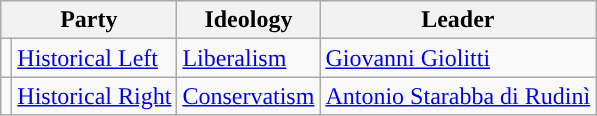<table class=wikitable style="font-size:100%">
<tr>
<th colspan=2>Party</th>
<th>Ideology</th>
<th>Leader</th>
</tr>
<tr>
<td style="color:inherit;background:"></td>
<td><a href='#'>Historical Left</a></td>
<td><a href='#'>Liberalism</a></td>
<td><a href='#'>Giovanni Giolitti</a></td>
</tr>
<tr>
<td style="color:inherit;background:"></td>
<td><a href='#'>Historical Right</a></td>
<td><a href='#'>Conservatism</a></td>
<td><a href='#'>Antonio Starabba di Rudinì</a></td>
</tr>
</table>
